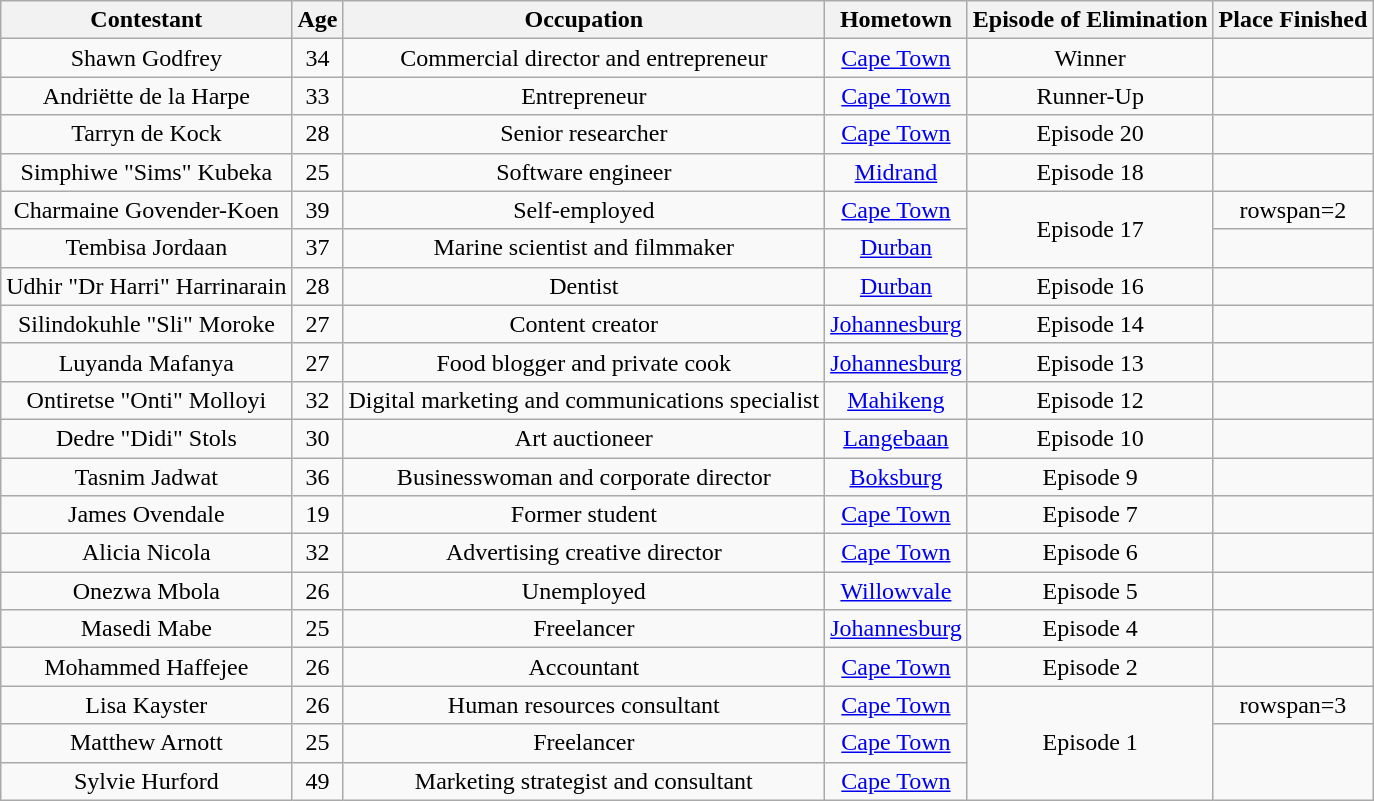<table class="wikitable sortable" style="text-align:center">
<tr>
<th>Contestant</th>
<th>Age</th>
<th>Occupation</th>
<th>Hometown</th>
<th>Episode of Elimination</th>
<th>Place Finished</th>
</tr>
<tr>
<td>Shawn Godfrey</td>
<td>34</td>
<td>Commercial director and entrepreneur</td>
<td><a href='#'>Cape Town</a></td>
<td>Winner</td>
<td></td>
</tr>
<tr>
<td>Andriëtte de la Harpe</td>
<td>33</td>
<td>Entrepreneur</td>
<td><a href='#'>Cape Town</a></td>
<td>Runner-Up</td>
<td></td>
</tr>
<tr>
<td>Tarryn de Kock</td>
<td>28</td>
<td>Senior researcher</td>
<td><a href='#'>Cape Town</a></td>
<td>Episode 20</td>
<td></td>
</tr>
<tr>
<td>Simphiwe "Sims" Kubeka</td>
<td>25</td>
<td>Software engineer</td>
<td><a href='#'>Midrand</a></td>
<td>Episode 18</td>
<td></td>
</tr>
<tr>
<td>Charmaine Govender-Koen</td>
<td>39</td>
<td>Self-employed</td>
<td><a href='#'>Cape Town</a></td>
<td rowspan=2>Episode 17</td>
<td>rowspan=2 </td>
</tr>
<tr>
<td>Tembisa Jordaan</td>
<td>37</td>
<td>Marine scientist and filmmaker</td>
<td><a href='#'>Durban</a></td>
</tr>
<tr>
<td>Udhir "Dr Harri" Harrinarain</td>
<td>28</td>
<td>Dentist</td>
<td><a href='#'>Durban</a></td>
<td>Episode 16</td>
<td></td>
</tr>
<tr>
<td>Silindokuhle "Sli" Moroke</td>
<td>27</td>
<td>Content creator</td>
<td><a href='#'>Johannesburg</a></td>
<td>Episode 14</td>
<td></td>
</tr>
<tr>
<td>Luyanda Mafanya</td>
<td>27</td>
<td>Food blogger and private cook</td>
<td><a href='#'>Johannesburg</a></td>
<td>Episode 13</td>
<td></td>
</tr>
<tr>
<td>Ontiretse "Onti" Molloyi</td>
<td>32</td>
<td>Digital marketing and communications specialist</td>
<td><a href='#'>Mahikeng</a></td>
<td>Episode 12</td>
<td></td>
</tr>
<tr>
<td>Dedre "Didi" Stols</td>
<td>30</td>
<td>Art auctioneer</td>
<td><a href='#'>Langebaan</a></td>
<td>Episode 10</td>
<td></td>
</tr>
<tr>
<td>Tasnim Jadwat</td>
<td>36</td>
<td>Businesswoman and corporate director</td>
<td><a href='#'>Boksburg</a></td>
<td>Episode 9</td>
<td></td>
</tr>
<tr>
<td>James Ovendale</td>
<td>19</td>
<td>Former student</td>
<td><a href='#'>Cape Town</a></td>
<td>Episode 7</td>
<td></td>
</tr>
<tr>
<td>Alicia Nicola</td>
<td>32</td>
<td>Advertising creative director</td>
<td><a href='#'>Cape Town</a></td>
<td>Episode 6</td>
<td></td>
</tr>
<tr>
<td>Onezwa Mbola</td>
<td>26</td>
<td>Unemployed</td>
<td><a href='#'>Willowvale</a></td>
<td>Episode 5</td>
<td></td>
</tr>
<tr>
<td>Masedi Mabe</td>
<td>25</td>
<td>Freelancer</td>
<td><a href='#'>Johannesburg</a></td>
<td>Episode 4</td>
<td></td>
</tr>
<tr>
<td>Mohammed Haffejee</td>
<td>26</td>
<td>Accountant</td>
<td><a href='#'>Cape Town</a></td>
<td>Episode 2</td>
<td></td>
</tr>
<tr>
<td>Lisa Kayster</td>
<td>26</td>
<td>Human resources consultant</td>
<td><a href='#'>Cape Town</a></td>
<td rowspan=3>Episode 1</td>
<td>rowspan=3 </td>
</tr>
<tr>
<td>Matthew Arnott</td>
<td>25</td>
<td>Freelancer</td>
<td><a href='#'>Cape Town</a></td>
</tr>
<tr>
<td>Sylvie Hurford</td>
<td>49</td>
<td>Marketing strategist and consultant</td>
<td><a href='#'>Cape Town</a></td>
</tr>
</table>
